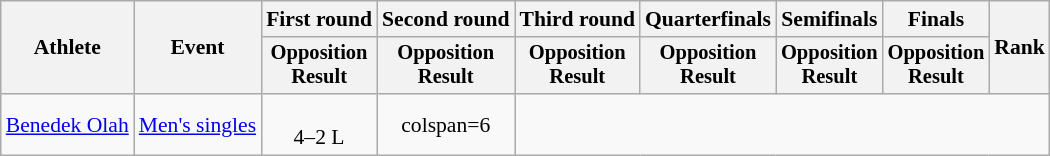<table class="wikitable" style="font-size:90%">
<tr>
<th rowspan=2>Athlete</th>
<th rowspan=2>Event</th>
<th>First round</th>
<th>Second round</th>
<th>Third round</th>
<th>Quarterfinals</th>
<th>Semifinals</th>
<th>Finals</th>
<th rowspan="2">Rank</th>
</tr>
<tr style="font-size:95%">
<th>Opposition<br>Result</th>
<th>Opposition<br>Result</th>
<th>Opposition<br>Result</th>
<th>Opposition<br>Result</th>
<th>Opposition<br>Result</th>
<th>Opposition<br>Result</th>
</tr>
<tr align=center>
<td align=left><a href='#'>Benedek Olah</a></td>
<td align=left><a href='#'>Men's singles</a></td>
<td><br>4–2 L</td>
<td>colspan=6 </td>
</tr>
</table>
